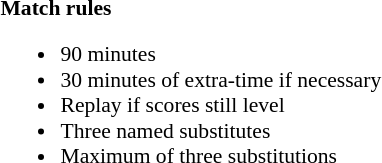<table width=100% style="font-size: 90%">
<tr>
<td width=50% valign=top><br><strong>Match rules</strong><ul><li>90 minutes</li><li>30 minutes of extra-time if necessary</li><li>Replay if scores still level</li><li>Three named substitutes</li><li>Maximum of three substitutions</li></ul></td>
</tr>
</table>
